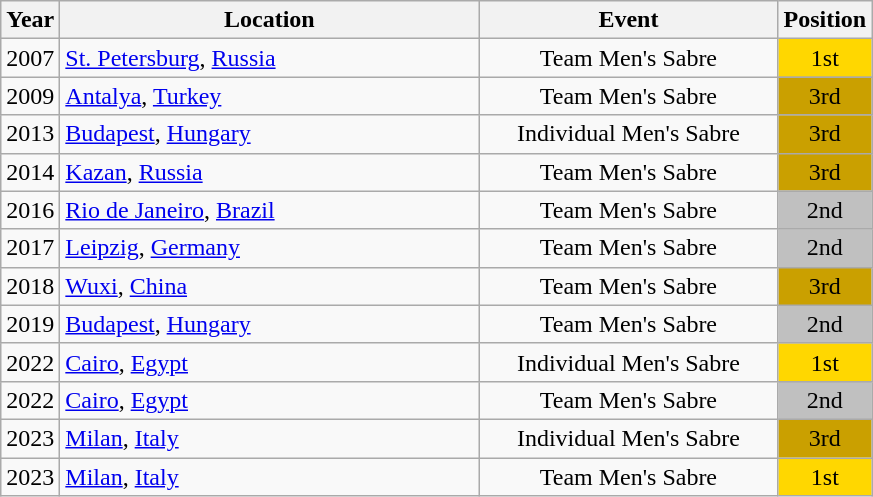<table class="wikitable" style="text-align:center;">
<tr>
<th>Year</th>
<th style="width:17em">Location</th>
<th style="width:12em">Event</th>
<th>Position</th>
</tr>
<tr>
<td>2007</td>
<td rowspan="1" align="left"> <a href='#'>St. Petersburg</a>, <a href='#'>Russia</a></td>
<td>Team Men's Sabre</td>
<td bgcolor="gold">1st</td>
</tr>
<tr>
<td>2009</td>
<td rowspan="1" align="left"> <a href='#'>Antalya</a>, <a href='#'>Turkey</a></td>
<td>Team Men's Sabre</td>
<td bgcolor="caramel">3rd</td>
</tr>
<tr>
<td>2013</td>
<td rowspan="1" align="left"> <a href='#'>Budapest</a>, <a href='#'>Hungary</a></td>
<td>Individual Men's Sabre</td>
<td bgcolor="caramel">3rd</td>
</tr>
<tr>
<td rowspan="1">2014</td>
<td rowspan="1" align="left"> <a href='#'>Kazan</a>, <a href='#'>Russia</a></td>
<td>Team Men's Sabre</td>
<td bgcolor="caramel">3rd</td>
</tr>
<tr>
<td>2016</td>
<td rowspan="1" align="left"> <a href='#'>Rio de Janeiro</a>, <a href='#'>Brazil</a></td>
<td>Team Men's Sabre</td>
<td bgcolor="silver">2nd</td>
</tr>
<tr>
<td rowspan="1">2017</td>
<td rowspan="1" align="left"> <a href='#'>Leipzig</a>, <a href='#'>Germany</a></td>
<td>Team Men's Sabre</td>
<td bgcolor="silver">2nd</td>
</tr>
<tr>
<td>2018</td>
<td rowspan="1" align="left"> <a href='#'>Wuxi</a>, <a href='#'>China</a></td>
<td>Team Men's Sabre</td>
<td bgcolor="caramel">3rd</td>
</tr>
<tr>
<td>2019</td>
<td rowspan="1" align="left"> <a href='#'>Budapest</a>, <a href='#'>Hungary</a></td>
<td>Team Men's Sabre</td>
<td bgcolor="silver">2nd</td>
</tr>
<tr>
<td>2022</td>
<td rowspan="1" align="left"> <a href='#'>Cairo</a>, <a href='#'>Egypt</a></td>
<td>Individual Men's Sabre</td>
<td bgcolor="gold">1st</td>
</tr>
<tr>
<td>2022</td>
<td rowspan="1" align="left"> <a href='#'>Cairo</a>, <a href='#'>Egypt</a></td>
<td>Team Men's Sabre</td>
<td bgcolor="silver">2nd</td>
</tr>
<tr>
<td>2023</td>
<td rowspan="1" align="left"> <a href='#'>Milan</a>, <a href='#'>Italy</a></td>
<td>Individual Men's Sabre</td>
<td bgcolor="caramel">3rd</td>
</tr>
<tr>
<td>2023</td>
<td rowspan="1" align="left"> <a href='#'>Milan</a>, <a href='#'>Italy</a></td>
<td>Team Men's Sabre</td>
<td bgcolor="gold">1st</td>
</tr>
</table>
